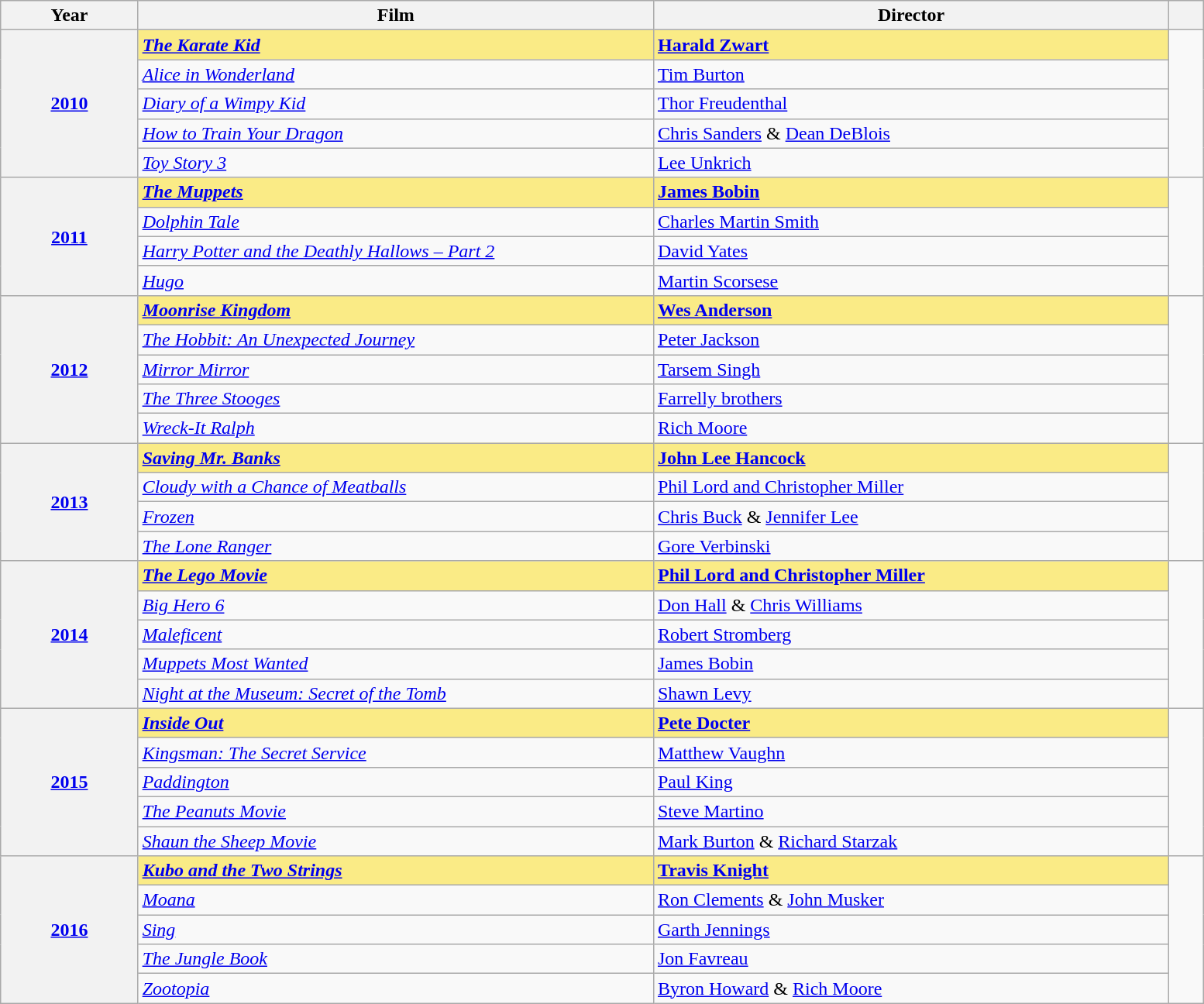<table class="wikitable">
<tr>
<th scope="col" style="width:8%;">Year</th>
<th scope="col" style="width:30%;">Film</th>
<th scope="col" style="width:30%;">Director</th>
<th scope="col" style="width:2%;"></th>
</tr>
<tr>
<th scope="row" rowspan=5 style="text-align:center;"><a href='#'>2010</a> </th>
<td style="background:#FAEB86;"><strong><em><a href='#'>The Karate Kid</a></em></strong></td>
<td style="background:#FAEB86;"><strong><a href='#'>Harald Zwart</a></strong></td>
<td rowspan="5"></td>
</tr>
<tr>
<td><em><a href='#'>Alice in Wonderland</a></em></td>
<td><a href='#'>Tim Burton</a></td>
</tr>
<tr>
<td><em><a href='#'>Diary of a Wimpy Kid</a></em></td>
<td><a href='#'>Thor Freudenthal</a></td>
</tr>
<tr>
<td><em><a href='#'>How to Train Your Dragon</a></em></td>
<td><a href='#'>Chris Sanders</a> & <a href='#'>Dean DeBlois</a></td>
</tr>
<tr>
<td><em><a href='#'>Toy Story 3</a></em></td>
<td><a href='#'>Lee Unkrich</a></td>
</tr>
<tr>
<th scope="row" rowspan=4 style="text-align:center;"><a href='#'>2011</a> </th>
<td style="background:#FAEB86;"><strong><em><a href='#'>The Muppets</a></em></strong></td>
<td style="background:#FAEB86;"><strong><a href='#'>James Bobin</a></strong></td>
<td rowspan="4"></td>
</tr>
<tr>
<td><em><a href='#'>Dolphin Tale</a></em></td>
<td><a href='#'>Charles Martin Smith</a></td>
</tr>
<tr>
<td><em><a href='#'>Harry Potter and the Deathly Hallows – Part 2</a></em></td>
<td><a href='#'>David Yates</a></td>
</tr>
<tr>
<td><em><a href='#'>Hugo</a></em></td>
<td><a href='#'>Martin Scorsese</a></td>
</tr>
<tr>
<th scope="row" rowspan=5 style="text-align:center;"><a href='#'>2012</a> </th>
<td style="background:#FAEB86;"><strong><em><a href='#'>Moonrise Kingdom</a></em></strong></td>
<td style="background:#FAEB86;"><strong><a href='#'>Wes Anderson</a></strong></td>
<td rowspan="5"></td>
</tr>
<tr>
<td><em><a href='#'>The Hobbit: An Unexpected Journey</a></em></td>
<td><a href='#'>Peter Jackson</a></td>
</tr>
<tr>
<td><em><a href='#'>Mirror Mirror</a></em></td>
<td><a href='#'>Tarsem Singh</a></td>
</tr>
<tr>
<td><em><a href='#'>The Three Stooges</a></em></td>
<td><a href='#'>Farrelly brothers</a></td>
</tr>
<tr>
<td><em><a href='#'>Wreck-It Ralph</a></em></td>
<td><a href='#'>Rich Moore</a></td>
</tr>
<tr>
<th scope="row" rowspan=4 style="text-align:center;"><a href='#'>2013</a> </th>
<td style="background:#FAEB86;"><strong><em><a href='#'>Saving Mr. Banks</a></em></strong></td>
<td style="background:#FAEB86;"><strong><a href='#'>John Lee Hancock</a></strong></td>
<td rowspan="4"></td>
</tr>
<tr>
<td><em><a href='#'>Cloudy with a Chance of Meatballs</a></em></td>
<td><a href='#'>Phil Lord and Christopher Miller</a></td>
</tr>
<tr>
<td><em><a href='#'>Frozen</a></em></td>
<td><a href='#'>Chris Buck</a> & <a href='#'>Jennifer Lee</a></td>
</tr>
<tr>
<td><em><a href='#'>The Lone Ranger</a></em></td>
<td><a href='#'>Gore Verbinski</a></td>
</tr>
<tr>
<th scope="row" rowspan=5 style="text-align:center;"><a href='#'>2014</a> </th>
<td style="background:#FAEB86;"><strong><em><a href='#'>The Lego Movie</a></em></strong></td>
<td style="background:#FAEB86;"><strong><a href='#'>Phil Lord and Christopher Miller</a></strong></td>
<td rowspan="5"></td>
</tr>
<tr>
<td><em><a href='#'>Big Hero 6</a></em></td>
<td><a href='#'>Don Hall</a> & <a href='#'>Chris Williams</a></td>
</tr>
<tr>
<td><em><a href='#'>Maleficent</a></em></td>
<td><a href='#'>Robert Stromberg</a></td>
</tr>
<tr>
<td><em><a href='#'>Muppets Most Wanted</a></em></td>
<td><a href='#'>James Bobin</a></td>
</tr>
<tr>
<td><em><a href='#'>Night at the Museum: Secret of the Tomb</a></em></td>
<td><a href='#'>Shawn Levy</a></td>
</tr>
<tr>
<th scope="row" rowspan=5 style="text-align:center;"><a href='#'>2015</a> </th>
<td style="background:#FAEB86;"><strong><em><a href='#'>Inside Out</a></em></strong></td>
<td style="background:#FAEB86;"><strong><a href='#'>Pete Docter</a></strong></td>
<td rowspan="5"></td>
</tr>
<tr>
<td><em><a href='#'>Kingsman: The Secret Service</a></em></td>
<td><a href='#'>Matthew Vaughn</a></td>
</tr>
<tr>
<td><em><a href='#'>Paddington</a></em></td>
<td><a href='#'>Paul King</a></td>
</tr>
<tr>
<td><em><a href='#'>The Peanuts Movie</a></em></td>
<td><a href='#'>Steve Martino</a></td>
</tr>
<tr>
<td><em><a href='#'>Shaun the Sheep Movie</a></em></td>
<td><a href='#'>Mark Burton</a> & <a href='#'>Richard Starzak</a></td>
</tr>
<tr>
<th scope="row" rowspan=5 style="text-align:center;"><a href='#'>2016</a> </th>
<td style="background:#FAEB86;"><strong><em><a href='#'>Kubo and the Two Strings</a></em></strong></td>
<td style="background:#FAEB86;"><strong><a href='#'>Travis Knight</a></strong></td>
<td rowspan="5"></td>
</tr>
<tr>
<td><em><a href='#'>Moana</a></em></td>
<td><a href='#'>Ron Clements</a> & <a href='#'>John Musker</a></td>
</tr>
<tr>
<td><em><a href='#'>Sing</a></em></td>
<td><a href='#'>Garth Jennings</a></td>
</tr>
<tr>
<td><em><a href='#'>The Jungle Book</a></em></td>
<td><a href='#'>Jon Favreau</a></td>
</tr>
<tr>
<td><em><a href='#'>Zootopia</a></em></td>
<td><a href='#'>Byron Howard</a> & <a href='#'>Rich Moore</a></td>
</tr>
</table>
